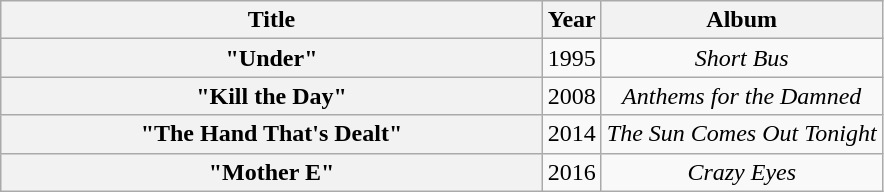<table class="wikitable plainrowheaders" style="text-align:center;">
<tr>
<th scope="col" style="width:22.1em;">Title</th>
<th scope="col">Year</th>
<th scope="col">Album</th>
</tr>
<tr>
<th scope="row">"Under"</th>
<td>1995</td>
<td><em>Short Bus</em></td>
</tr>
<tr>
<th scope="row">"Kill the Day"</th>
<td>2008</td>
<td><em>Anthems for the Damned</em></td>
</tr>
<tr>
<th scope="row">"The Hand That's Dealt"</th>
<td>2014</td>
<td><em>The Sun Comes Out Tonight</em></td>
</tr>
<tr>
<th scope="row">"Mother E"</th>
<td>2016</td>
<td><em>Crazy Eyes</em></td>
</tr>
</table>
